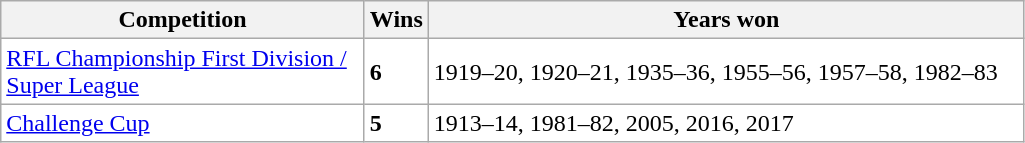<table class="wikitable" style="text-align: left;">
<tr>
<th width=235>Competition</th>
<th width=20>Wins</th>
<th width=390>Years won</th>
</tr>
<tr style="background:#FFFFFF;">
<td><a href='#'>RFL Championship First Division / Super League</a></td>
<td><strong>6</strong></td>
<td>1919–20, 1920–21, 1935–36, 1955–56, 1957–58, 1982–83</td>
</tr>
<tr style="background:#FFFFFF;">
<td><a href='#'>Challenge Cup</a></td>
<td><strong>5</strong></td>
<td>1913–14, 1981–82, 2005, 2016, 2017</td>
</tr>
</table>
